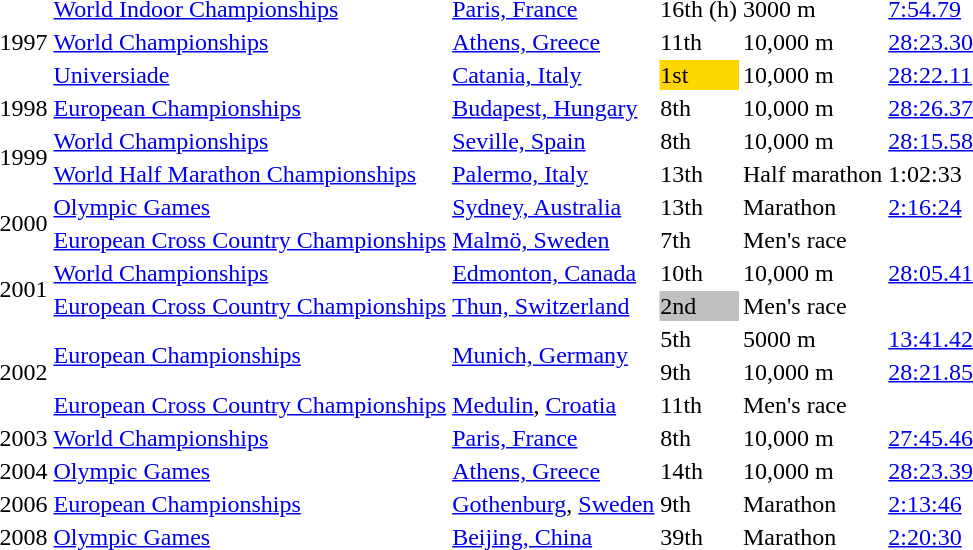<table>
<tr>
<td rowspan=3>1997</td>
<td><a href='#'>World Indoor Championships</a></td>
<td><a href='#'>Paris, France</a></td>
<td>16th (h)</td>
<td>3000 m</td>
<td><a href='#'>7:54.79</a></td>
</tr>
<tr>
<td><a href='#'>World Championships</a></td>
<td><a href='#'>Athens, Greece</a></td>
<td>11th</td>
<td>10,000 m</td>
<td><a href='#'>28:23.30</a></td>
</tr>
<tr>
<td><a href='#'>Universiade</a></td>
<td><a href='#'>Catania, Italy</a></td>
<td bgcolor=gold>1st</td>
<td>10,000 m</td>
<td><a href='#'>28:22.11</a></td>
</tr>
<tr>
<td>1998</td>
<td><a href='#'>European Championships</a></td>
<td><a href='#'>Budapest, Hungary</a></td>
<td>8th</td>
<td>10,000 m</td>
<td><a href='#'>28:26.37</a></td>
</tr>
<tr>
<td rowspan=2>1999</td>
<td><a href='#'>World Championships</a></td>
<td><a href='#'>Seville, Spain</a></td>
<td>8th</td>
<td>10,000 m</td>
<td><a href='#'>28:15.58</a></td>
</tr>
<tr>
<td><a href='#'>World Half Marathon Championships</a></td>
<td><a href='#'>Palermo, Italy</a></td>
<td>13th</td>
<td>Half marathon</td>
<td>1:02:33</td>
</tr>
<tr>
<td rowspan=2>2000</td>
<td><a href='#'>Olympic Games</a></td>
<td><a href='#'>Sydney, Australia</a></td>
<td>13th</td>
<td>Marathon</td>
<td><a href='#'>2:16:24</a></td>
</tr>
<tr>
<td><a href='#'>European Cross Country Championships</a></td>
<td><a href='#'>Malmö, Sweden</a></td>
<td>7th</td>
<td>Men's race</td>
<td></td>
</tr>
<tr>
<td rowspan=2>2001</td>
<td><a href='#'>World Championships</a></td>
<td><a href='#'>Edmonton, Canada</a></td>
<td>10th</td>
<td>10,000 m</td>
<td><a href='#'>28:05.41</a></td>
</tr>
<tr>
<td><a href='#'>European Cross Country Championships</a></td>
<td><a href='#'>Thun, Switzerland</a></td>
<td bgcolor=silver>2nd</td>
<td>Men's race</td>
<td></td>
</tr>
<tr>
<td rowspan=3>2002</td>
<td rowspan=2><a href='#'>European Championships</a></td>
<td rowspan=2><a href='#'>Munich, Germany</a></td>
<td>5th</td>
<td>5000 m</td>
<td><a href='#'>13:41.42</a></td>
</tr>
<tr>
<td>9th</td>
<td>10,000 m</td>
<td><a href='#'>28:21.85</a></td>
</tr>
<tr>
<td><a href='#'>European Cross Country Championships</a></td>
<td><a href='#'>Medulin</a>, <a href='#'>Croatia</a></td>
<td>11th</td>
<td>Men's race</td>
<td></td>
</tr>
<tr>
<td>2003</td>
<td><a href='#'>World Championships</a></td>
<td><a href='#'>Paris, France</a></td>
<td>8th</td>
<td>10,000 m</td>
<td><a href='#'>27:45.46</a></td>
</tr>
<tr>
<td>2004</td>
<td><a href='#'>Olympic Games</a></td>
<td><a href='#'>Athens, Greece</a></td>
<td>14th</td>
<td>10,000 m</td>
<td><a href='#'>28:23.39</a></td>
</tr>
<tr>
<td>2006</td>
<td><a href='#'>European Championships</a></td>
<td><a href='#'>Gothenburg</a>, <a href='#'>Sweden</a></td>
<td>9th</td>
<td>Marathon</td>
<td><a href='#'>2:13:46</a></td>
</tr>
<tr>
<td>2008</td>
<td><a href='#'>Olympic Games</a></td>
<td><a href='#'>Beijing, China</a></td>
<td>39th</td>
<td>Marathon</td>
<td><a href='#'>2:20:30</a></td>
</tr>
</table>
